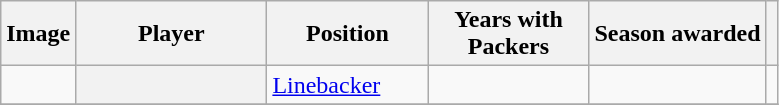<table class="wikitable sortable" style="text-align: center;">
<tr>
<th scope="col" class="unsortable">Image</th>
<th scope="col" width=120px>Player</th>
<th scope="col" width=100px>Position</th>
<th scope="col" width=100px>Years with Packers</th>
<th scope="col">Season awarded</th>
<th scope="col" class="unsortable"></th>
</tr>
<tr>
<td></td>
<th scope="row" style="text-align: left;"></th>
<td style="text-align: left;"><a href='#'>Linebacker</a></td>
<td></td>
<td> </td>
<td></td>
</tr>
<tr>
</tr>
</table>
